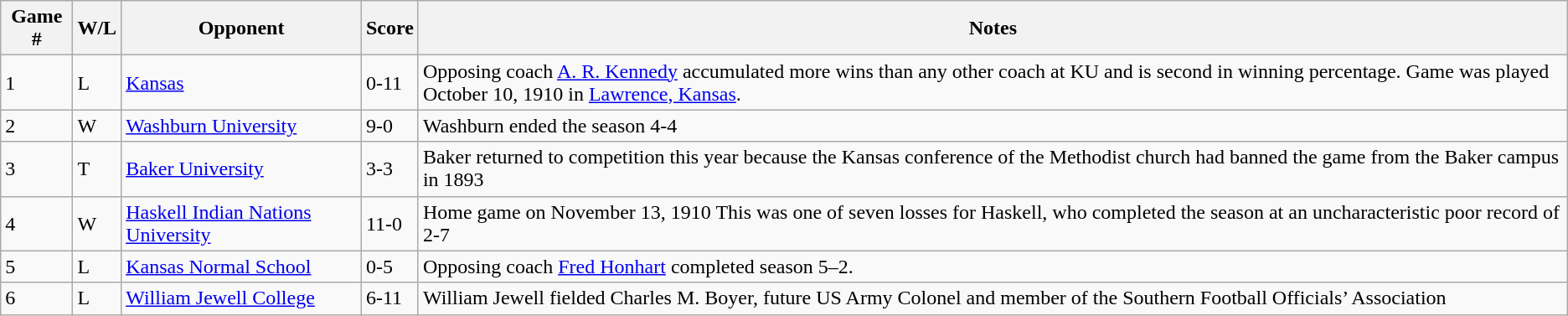<table class="wikitable">
<tr>
<th>Game #</th>
<th>W/L</th>
<th>Opponent</th>
<th>Score</th>
<th>Notes</th>
</tr>
<tr>
<td>1</td>
<td>L</td>
<td><a href='#'>Kansas</a></td>
<td>0-11</td>
<td>Opposing coach <a href='#'>A. R. Kennedy</a> accumulated more wins than any other coach at KU and is second in winning percentage.  Game was played October 10, 1910 in <a href='#'>Lawrence, Kansas</a>.</td>
</tr>
<tr>
<td>2</td>
<td>W</td>
<td><a href='#'>Washburn University</a></td>
<td>9-0</td>
<td>Washburn ended the season 4-4</td>
</tr>
<tr>
<td>3</td>
<td>T</td>
<td><a href='#'>Baker University</a></td>
<td>3-3</td>
<td>Baker returned to competition this year because the Kansas conference of the Methodist church had banned the game from the Baker campus in 1893</td>
</tr>
<tr>
<td>4</td>
<td>W</td>
<td><a href='#'>Haskell Indian Nations University</a></td>
<td>11-0</td>
<td>Home game on November 13, 1910  This was one of seven losses for Haskell, who completed the season at an uncharacteristic poor record of 2-7</td>
</tr>
<tr>
<td>5</td>
<td>L</td>
<td><a href='#'>Kansas Normal School</a></td>
<td>0-5</td>
<td>Opposing coach <a href='#'>Fred Honhart</a> completed season 5–2.</td>
</tr>
<tr>
<td>6</td>
<td>L</td>
<td><a href='#'>William Jewell College</a></td>
<td>6-11</td>
<td>William Jewell fielded Charles M. Boyer, future US Army Colonel and member of the Southern Football Officials’ Association</td>
</tr>
</table>
